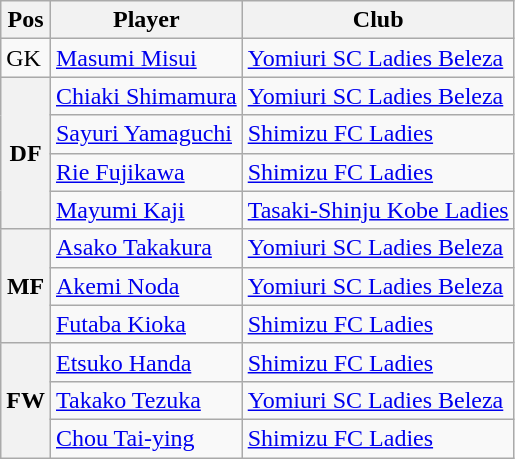<table class="wikitable">
<tr>
<th>Pos</th>
<th>Player</th>
<th>Club</th>
</tr>
<tr>
<td>GK</td>
<td> <a href='#'>Masumi Misui</a></td>
<td><a href='#'>Yomiuri SC Ladies Beleza</a></td>
</tr>
<tr>
<th rowspan=4>DF</th>
<td> <a href='#'>Chiaki Shimamura</a></td>
<td><a href='#'>Yomiuri SC Ladies Beleza</a></td>
</tr>
<tr>
<td> <a href='#'>Sayuri Yamaguchi</a></td>
<td><a href='#'>Shimizu FC Ladies</a></td>
</tr>
<tr>
<td> <a href='#'>Rie Fujikawa</a></td>
<td><a href='#'>Shimizu FC Ladies</a></td>
</tr>
<tr>
<td> <a href='#'>Mayumi Kaji</a></td>
<td><a href='#'>Tasaki-Shinju Kobe Ladies</a></td>
</tr>
<tr>
<th rowspan=3>MF</th>
<td> <a href='#'>Asako Takakura</a></td>
<td><a href='#'>Yomiuri SC Ladies Beleza</a></td>
</tr>
<tr>
<td> <a href='#'>Akemi Noda</a></td>
<td><a href='#'>Yomiuri SC Ladies Beleza</a></td>
</tr>
<tr>
<td> <a href='#'>Futaba Kioka</a></td>
<td><a href='#'>Shimizu FC Ladies</a></td>
</tr>
<tr>
<th rowspan=4>FW</th>
<td> <a href='#'>Etsuko Handa</a></td>
<td><a href='#'>Shimizu FC Ladies</a></td>
</tr>
<tr>
<td> <a href='#'>Takako Tezuka</a></td>
<td><a href='#'>Yomiuri SC Ladies Beleza</a></td>
</tr>
<tr>
<td> <a href='#'>Chou Tai-ying</a></td>
<td><a href='#'>Shimizu FC Ladies</a></td>
</tr>
</table>
